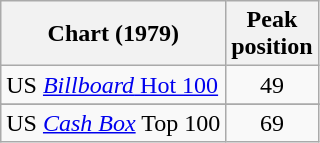<table class="wikitable sortable">
<tr>
<th scope="col">Chart (1979)</th>
<th scope="col">Peak<br>position</th>
</tr>
<tr>
<td align="left">US <a href='#'><em>Billboard</em> Hot 100</a></td>
<td align="center">49</td>
</tr>
<tr>
</tr>
<tr>
<td align="left">US <em><a href='#'>Cash Box</a></em> Top 100</td>
<td align="center">69</td>
</tr>
</table>
